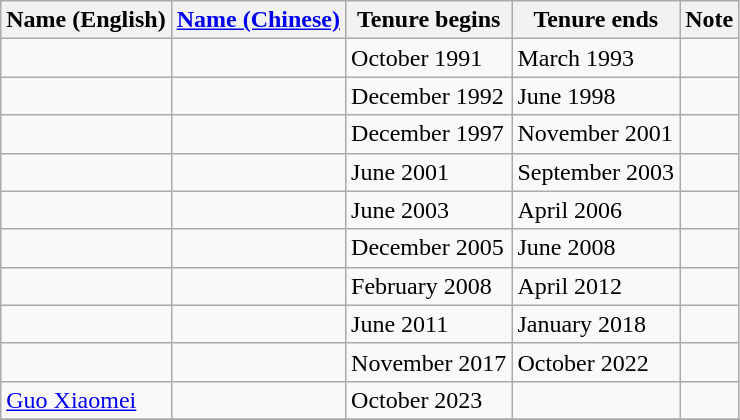<table class="wikitable">
<tr>
<th>Name (English)</th>
<th><a href='#'>Name (Chinese)</a></th>
<th>Tenure begins</th>
<th>Tenure ends</th>
<th>Note</th>
</tr>
<tr>
<td></td>
<td></td>
<td>October 1991</td>
<td>March 1993</td>
<td></td>
</tr>
<tr>
<td></td>
<td></td>
<td>December 1992</td>
<td>June 1998</td>
<td></td>
</tr>
<tr>
<td></td>
<td></td>
<td>December 1997</td>
<td>November 2001</td>
<td></td>
</tr>
<tr>
<td></td>
<td></td>
<td>June 2001</td>
<td>September 2003</td>
<td></td>
</tr>
<tr>
<td></td>
<td></td>
<td>June 2003</td>
<td>April 2006</td>
<td></td>
</tr>
<tr>
<td></td>
<td></td>
<td>December 2005</td>
<td>June 2008</td>
<td></td>
</tr>
<tr>
<td></td>
<td></td>
<td>February 2008</td>
<td>April 2012</td>
<td></td>
</tr>
<tr>
<td></td>
<td></td>
<td>June 2011</td>
<td>January 2018</td>
<td></td>
</tr>
<tr>
<td></td>
<td></td>
<td>November 2017</td>
<td>October 2022</td>
<td></td>
</tr>
<tr>
<td><a href='#'>Guo Xiaomei</a></td>
<td></td>
<td>October 2023</td>
<td></td>
<td></td>
</tr>
<tr>
</tr>
</table>
